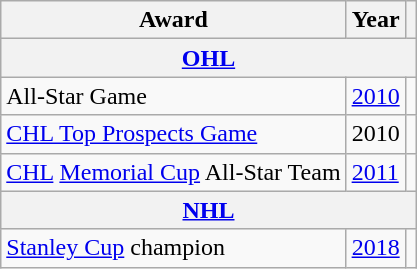<table class="wikitable">
<tr>
<th>Award</th>
<th>Year</th>
<th></th>
</tr>
<tr>
<th colspan="3"><a href='#'>OHL</a></th>
</tr>
<tr>
<td>All-Star Game</td>
<td><a href='#'>2010</a></td>
<td></td>
</tr>
<tr>
<td><a href='#'>CHL Top Prospects Game</a></td>
<td>2010</td>
<td></td>
</tr>
<tr>
<td><a href='#'>CHL</a> <a href='#'>Memorial Cup</a> All-Star Team</td>
<td><a href='#'>2011</a></td>
<td></td>
</tr>
<tr>
<th colspan="3"><a href='#'>NHL</a></th>
</tr>
<tr>
<td><a href='#'>Stanley Cup</a> champion</td>
<td><a href='#'>2018</a></td>
<td></td>
</tr>
</table>
